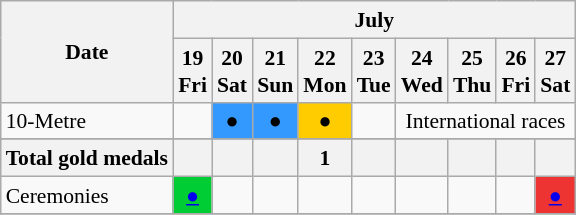<table class="wikitable" style="margin:0.5em auto; font-size:90%; line-height:1.25em;">
<tr>
<th rowspan=2>Date</th>
<th colspan=9>July</th>
</tr>
<tr>
<th>19<br>Fri</th>
<th>20<br>Sat</th>
<th>21<br>Sun</th>
<th>22<br>Mon</th>
<th>23<br>Tue</th>
<th>24<br>Wed</th>
<th>25<br>Thu</th>
<th>26<br>Fri</th>
<th>27<br>Sat</th>
</tr>
<tr align="center">
<td align="left">10-Metre</td>
<td></td>
<td bgcolor=#3399ff><span>●</span></td>
<td bgcolor=#3399ff><span>●</span></td>
<td bgcolor=#ffcc00><span>●</span></td>
<td></td>
<td colspan=9>International races</td>
</tr>
<tr align="center">
</tr>
<tr>
<th>Total gold medals</th>
<th></th>
<th></th>
<th></th>
<th>1</th>
<th></th>
<th></th>
<th></th>
<th></th>
<th></th>
</tr>
<tr>
<td>Ceremonies</td>
<td bgcolor=#00cc33 align=center><a href='#'>●</a></td>
<td></td>
<td></td>
<td></td>
<td></td>
<td></td>
<td></td>
<td></td>
<td bgcolor=#ee3333 align=center><a href='#'>●</a></td>
</tr>
<tr>
</tr>
</table>
